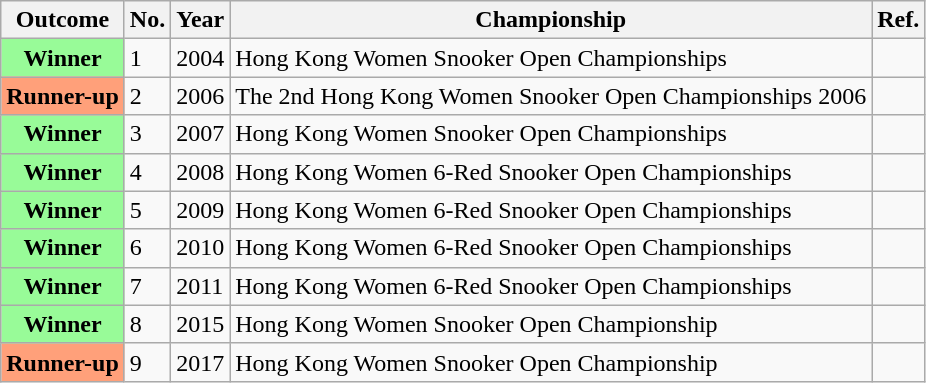<table class="wikitable sortable">
<tr>
<th>Outcome</th>
<th>No.</th>
<th>Year</th>
<th>Championship</th>
<th>Ref.</th>
</tr>
<tr>
<th scope="row" style="background:#98FB98">Winner</th>
<td>1</td>
<td>2004</td>
<td>Hong Kong Women Snooker Open Championships</td>
<td></td>
</tr>
<tr>
<th scope="row" style="background:#ffa07a;">Runner-up</th>
<td>2</td>
<td>2006</td>
<td>The 2nd Hong Kong Women Snooker Open Championships 2006</td>
<td></td>
</tr>
<tr>
<th scope="row" style="background:#98FB98">Winner</th>
<td>3</td>
<td>2007</td>
<td>Hong Kong Women Snooker Open Championships</td>
<td></td>
</tr>
<tr>
<th scope="row" style="background:#98FB98">Winner</th>
<td>4</td>
<td>2008</td>
<td>Hong Kong Women 6-Red Snooker Open Championships</td>
<td></td>
</tr>
<tr>
<th scope="row" style="background:#98FB98">Winner</th>
<td>5</td>
<td>2009</td>
<td>Hong Kong Women 6-Red Snooker Open Championships</td>
<td></td>
</tr>
<tr>
<th scope="row" style="background:#98FB98">Winner</th>
<td>6</td>
<td>2010</td>
<td>Hong Kong Women 6-Red Snooker Open Championships</td>
<td></td>
</tr>
<tr>
<th scope="row" style="background:#98FB98">Winner</th>
<td>7</td>
<td>2011</td>
<td>Hong Kong Women 6-Red Snooker Open Championships</td>
<td></td>
</tr>
<tr>
<th scope="row" style="background:#98FB98">Winner</th>
<td>8</td>
<td>2015</td>
<td>Hong Kong Women Snooker Open Championship</td>
<td></td>
</tr>
<tr>
<th scope="row" style="background:#ffa07a;">Runner-up</th>
<td>9</td>
<td>2017</td>
<td>Hong Kong Women Snooker Open Championship</td>
<td></td>
</tr>
</table>
